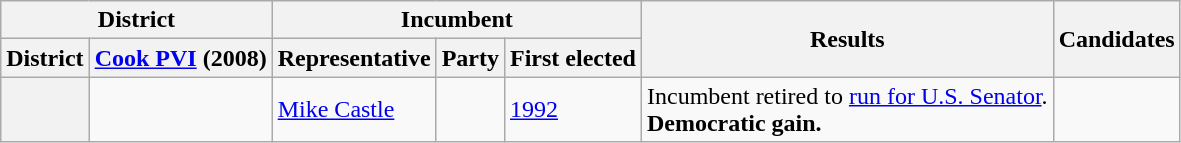<table class=wikitable>
<tr>
<th colspan=2>District</th>
<th colspan=3>Incumbent</th>
<th rowspan=2>Results</th>
<th rowspan=2>Candidates</th>
</tr>
<tr valign=bottom>
<th>District</th>
<th><a href='#'>Cook PVI</a> (2008)</th>
<th>Representative</th>
<th>Party</th>
<th>First elected</th>
</tr>
<tr>
<th></th>
<td></td>
<td><a href='#'>Mike Castle</a></td>
<td></td>
<td><a href='#'>1992</a></td>
<td>Incumbent retired to <a href='#'>run for U.S. Senator</a>.<br><strong>Democratic gain.</strong></td>
<td nowrap></td>
</tr>
</table>
